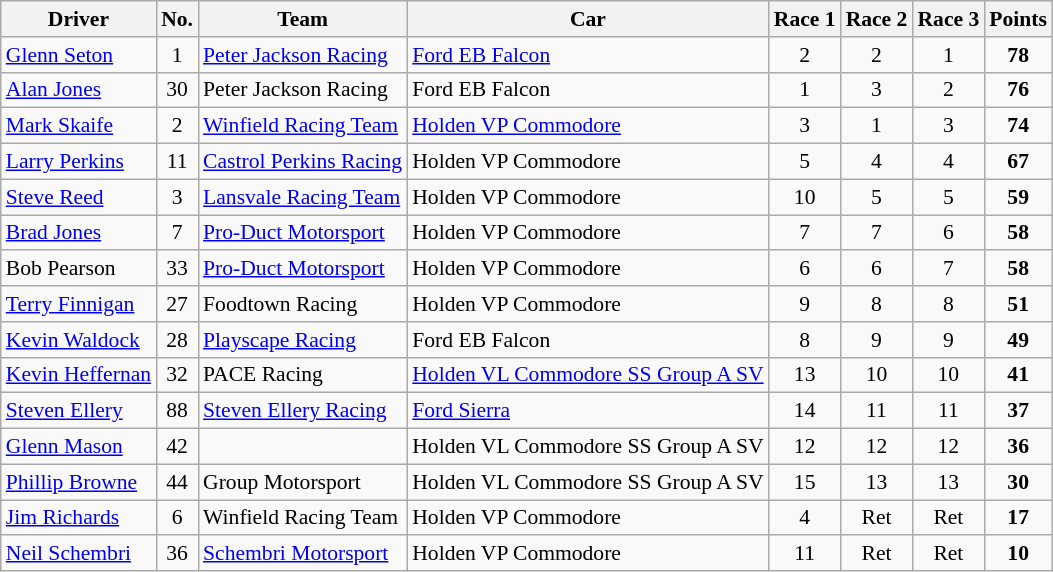<table class="wikitable" style="font-size: 90%">
<tr>
<th>Driver</th>
<th>No.</th>
<th>Team</th>
<th>Car</th>
<th>Race 1</th>
<th>Race 2</th>
<th>Race 3</th>
<th>Points</th>
</tr>
<tr>
<td> <a href='#'>Glenn Seton</a></td>
<td align="center">1</td>
<td><a href='#'>Peter Jackson Racing</a></td>
<td><a href='#'>Ford EB Falcon</a></td>
<td align="center">2</td>
<td align="center">2</td>
<td align="center">1</td>
<td align="center"><strong>78</strong></td>
</tr>
<tr>
<td> <a href='#'>Alan Jones</a></td>
<td align="center">30</td>
<td>Peter Jackson Racing</td>
<td>Ford EB Falcon</td>
<td align="center">1</td>
<td align="center">3</td>
<td align="center">2</td>
<td align="center"><strong>76</strong></td>
</tr>
<tr>
<td> <a href='#'>Mark Skaife</a></td>
<td align="center">2</td>
<td><a href='#'>Winfield Racing Team</a></td>
<td><a href='#'>Holden VP Commodore</a></td>
<td align="center">3</td>
<td align="center">1</td>
<td align="center">3</td>
<td align="center"><strong>74</strong></td>
</tr>
<tr>
<td> <a href='#'>Larry Perkins</a></td>
<td align="center">11</td>
<td><a href='#'>Castrol Perkins Racing</a></td>
<td>Holden VP Commodore</td>
<td align="center">5</td>
<td align="center">4</td>
<td align="center">4</td>
<td align="center"><strong>67</strong></td>
</tr>
<tr>
<td> <a href='#'>Steve Reed</a></td>
<td align="center">3</td>
<td><a href='#'>Lansvale Racing Team</a></td>
<td>Holden VP Commodore</td>
<td align="center">10</td>
<td align="center">5</td>
<td align="center">5</td>
<td align="center"><strong>59</strong></td>
</tr>
<tr>
<td> <a href='#'>Brad Jones</a></td>
<td align="center">7</td>
<td><a href='#'>Pro-Duct Motorsport</a></td>
<td>Holden VP Commodore</td>
<td align="center">7</td>
<td align="center">7</td>
<td align="center">6</td>
<td align="center"><strong>58</strong></td>
</tr>
<tr>
<td> Bob Pearson</td>
<td align="center">33</td>
<td><a href='#'>Pro-Duct Motorsport</a></td>
<td>Holden VP Commodore</td>
<td align="center">6</td>
<td align="center">6</td>
<td align="center">7</td>
<td align="center"><strong>58</strong></td>
</tr>
<tr>
<td> <a href='#'>Terry Finnigan</a></td>
<td align="center">27</td>
<td>Foodtown Racing</td>
<td>Holden VP Commodore</td>
<td align="center">9</td>
<td align="center">8</td>
<td align="center">8</td>
<td align="center"><strong>51</strong></td>
</tr>
<tr>
<td> <a href='#'>Kevin Waldock</a></td>
<td align="center">28</td>
<td><a href='#'>Playscape Racing</a></td>
<td>Ford EB Falcon</td>
<td align="center">8</td>
<td align="center">9</td>
<td align="center">9</td>
<td align="center"><strong>49</strong></td>
</tr>
<tr>
<td> <a href='#'>Kevin Heffernan</a></td>
<td align="center">32</td>
<td>PACE Racing</td>
<td><a href='#'>Holden VL Commodore SS Group A SV</a></td>
<td align="center">13</td>
<td align="center">10</td>
<td align="center">10</td>
<td align="center"><strong>41</strong></td>
</tr>
<tr>
<td> <a href='#'>Steven Ellery</a></td>
<td align="center">88</td>
<td><a href='#'>Steven Ellery Racing</a></td>
<td><a href='#'>Ford Sierra</a></td>
<td align="center">14</td>
<td align="center">11</td>
<td align="center">11</td>
<td align="center"><strong>37</strong></td>
</tr>
<tr>
<td> <a href='#'>Glenn Mason</a></td>
<td align="center">42</td>
<td></td>
<td>Holden VL Commodore SS Group A SV</td>
<td align="center">12</td>
<td align="center">12</td>
<td align="center">12</td>
<td align="center"><strong>36</strong></td>
</tr>
<tr>
<td> <a href='#'>Phillip Browne</a></td>
<td align="center">44</td>
<td>Group Motorsport</td>
<td>Holden VL Commodore SS Group A SV</td>
<td align="center">15</td>
<td align="center">13</td>
<td align="center">13</td>
<td align="center"><strong>30</strong></td>
</tr>
<tr>
<td> <a href='#'>Jim Richards</a></td>
<td align="center">6</td>
<td>Winfield Racing Team</td>
<td>Holden VP Commodore</td>
<td align="center">4</td>
<td align="center">Ret</td>
<td align="center">Ret</td>
<td align="center"><strong>17</strong></td>
</tr>
<tr>
<td> <a href='#'>Neil Schembri</a></td>
<td align="center">36</td>
<td><a href='#'>Schembri Motorsport</a></td>
<td>Holden VP Commodore</td>
<td align="center">11</td>
<td align="center">Ret</td>
<td align="center">Ret</td>
<td align="center"><strong>10</strong></td>
</tr>
</table>
